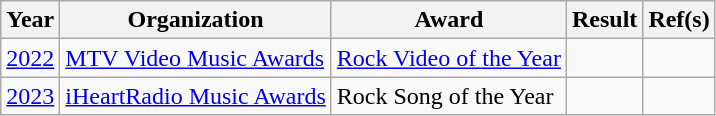<table class="wikitable plainrowheaders">
<tr align=center>
<th scope="col">Year</th>
<th scope="col">Organization</th>
<th scope="col">Award</th>
<th scope="col">Result</th>
<th scope="col">Ref(s)</th>
</tr>
<tr>
<td><a href='#'>2022</a></td>
<td><a href='#'>MTV Video Music Awards</a></td>
<td><a href='#'>Rock Video of the Year</a></td>
<td></td>
<td style="text-align:center;"></td>
</tr>
<tr>
<td><a href='#'>2023</a></td>
<td><a href='#'>iHeartRadio Music Awards</a></td>
<td>Rock Song of the Year</td>
<td></td>
<td style="text-align:center;"></td>
</tr>
</table>
